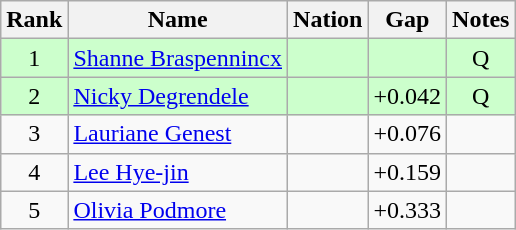<table class="wikitable sortable" style="text-align:center">
<tr>
<th>Rank</th>
<th>Name</th>
<th>Nation</th>
<th>Gap</th>
<th>Notes</th>
</tr>
<tr bgcolor=ccffcc>
<td>1</td>
<td align=left><a href='#'>Shanne Braspennincx</a></td>
<td align=left></td>
<td></td>
<td>Q</td>
</tr>
<tr bgcolor=ccffcc>
<td>2</td>
<td align=left><a href='#'>Nicky Degrendele</a></td>
<td align=left></td>
<td>+0.042</td>
<td>Q</td>
</tr>
<tr>
<td>3</td>
<td align=left><a href='#'>Lauriane Genest</a></td>
<td align=left></td>
<td>+0.076</td>
<td></td>
</tr>
<tr>
<td>4</td>
<td align=left><a href='#'>Lee Hye-jin</a></td>
<td align=left></td>
<td>+0.159</td>
<td></td>
</tr>
<tr>
<td>5</td>
<td align=left><a href='#'>Olivia Podmore</a></td>
<td align=left></td>
<td>+0.333</td>
<td></td>
</tr>
</table>
